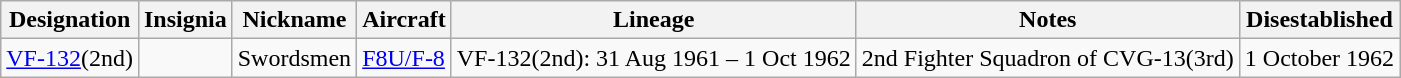<table class="wikitable">
<tr>
<th>Designation</th>
<th>Insignia</th>
<th>Nickname</th>
<th>Aircraft</th>
<th>Lineage</th>
<th>Notes</th>
<th>Disestablished</th>
</tr>
<tr>
<td><a href='#'>VF-132</a>(2nd)</td>
<td></td>
<td>Swordsmen</td>
<td><a href='#'>F8U/F-8</a></td>
<td style="white-space: nowrap;">VF-132(2nd): 31 Aug 1961 – 1 Oct 1962</td>
<td>2nd Fighter Squadron of CVG-13(3rd)</td>
<td>1 October 1962</td>
</tr>
</table>
